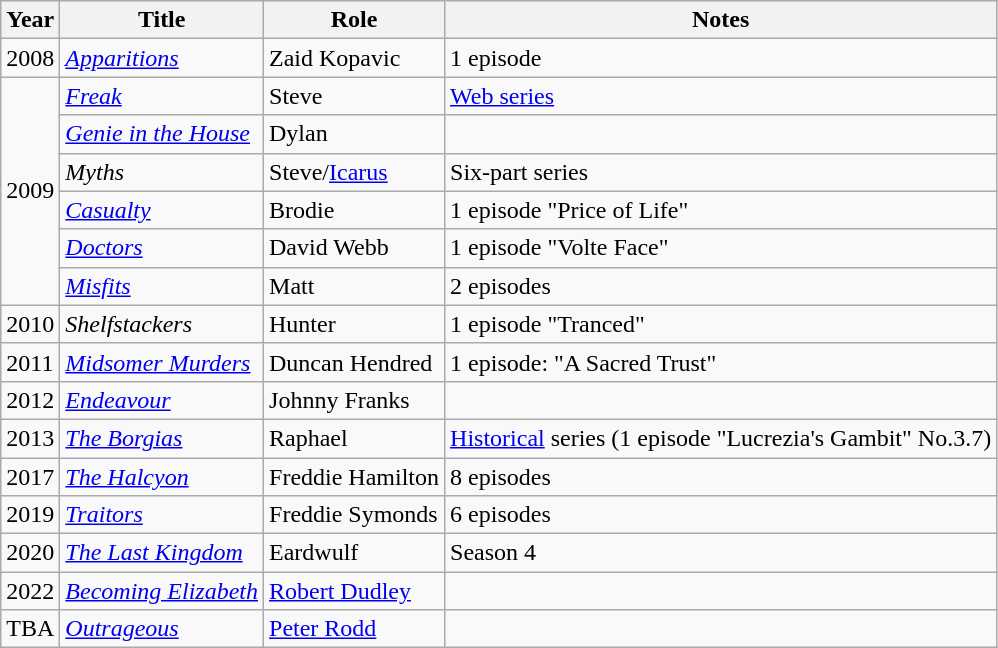<table class="wikitable sortable">
<tr>
<th>Year</th>
<th>Title</th>
<th>Role</th>
<th>Notes</th>
</tr>
<tr>
<td>2008</td>
<td><em><a href='#'>Apparitions</a></em></td>
<td>Zaid Kopavic</td>
<td>1 episode</td>
</tr>
<tr>
<td rowspan=6>2009</td>
<td><em><a href='#'>Freak</a></em></td>
<td>Steve</td>
<td><a href='#'>Web series</a></td>
</tr>
<tr>
<td><em><a href='#'>Genie in the House</a></em></td>
<td>Dylan</td>
<td></td>
</tr>
<tr>
<td><em>Myths</em></td>
<td>Steve/<a href='#'>Icarus</a></td>
<td>Six-part series</td>
</tr>
<tr>
<td><em><a href='#'>Casualty</a></em></td>
<td>Brodie</td>
<td>1 episode "Price of Life"</td>
</tr>
<tr>
<td><em><a href='#'>Doctors</a></em></td>
<td>David Webb</td>
<td>1 episode "Volte Face"</td>
</tr>
<tr>
<td><em><a href='#'>Misfits</a></em></td>
<td>Matt</td>
<td>2 episodes</td>
</tr>
<tr>
<td>2010</td>
<td><em>Shelfstackers</em></td>
<td>Hunter</td>
<td>1 episode "Tranced"</td>
</tr>
<tr>
<td>2011</td>
<td><em><a href='#'>Midsomer Murders</a></em></td>
<td>Duncan Hendred</td>
<td>1 episode: "A Sacred Trust"</td>
</tr>
<tr>
<td>2012</td>
<td><em><a href='#'>Endeavour</a></em></td>
<td>Johnny Franks</td>
<td></td>
</tr>
<tr>
<td>2013</td>
<td><em><a href='#'>The Borgias</a></em></td>
<td>Raphael</td>
<td><a href='#'>Historical</a> series (1 episode "Lucrezia's Gambit" No.3.7)</td>
</tr>
<tr>
<td>2017</td>
<td><em><a href='#'>The Halcyon</a></em></td>
<td>Freddie Hamilton</td>
<td>8 episodes</td>
</tr>
<tr>
<td>2019</td>
<td><em><a href='#'>Traitors</a></em></td>
<td>Freddie Symonds</td>
<td>6 episodes</td>
</tr>
<tr>
<td>2020</td>
<td><em><a href='#'>The Last Kingdom</a></em></td>
<td>Eardwulf</td>
<td>Season 4</td>
</tr>
<tr>
<td>2022</td>
<td><em><a href='#'>Becoming Elizabeth</a></em></td>
<td><a href='#'>Robert Dudley</a></td>
<td></td>
</tr>
<tr>
<td>TBA</td>
<td><em><a href='#'>Outrageous</a></em></td>
<td><a href='#'>Peter Rodd</a></td>
<td></td>
</tr>
</table>
